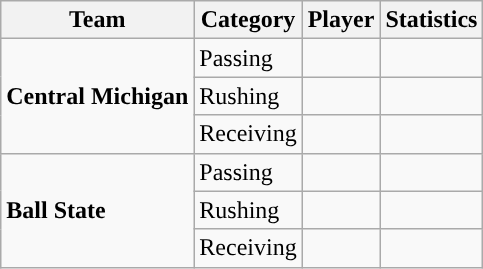<table class="wikitable" style="float: left;">
<tr>
<th>Team</th>
<th>Category</th>
<th>Player</th>
<th>Statistics</th>
</tr>
<tr>
<td rowspan=3><strong>Central Michigan</strong></td>
<td>Passing</td>
<td></td>
<td></td>
</tr>
<tr>
<td>Rushing</td>
<td></td>
<td></td>
</tr>
<tr>
<td>Receiving</td>
<td></td>
<td></td>
</tr>
<tr>
<td rowspan=3><strong>Ball State</strong></td>
<td>Passing</td>
<td></td>
<td></td>
</tr>
<tr>
<td>Rushing</td>
<td></td>
<td></td>
</tr>
<tr>
<td>Receiving</td>
<td></td>
<td></td>
</tr>
</table>
